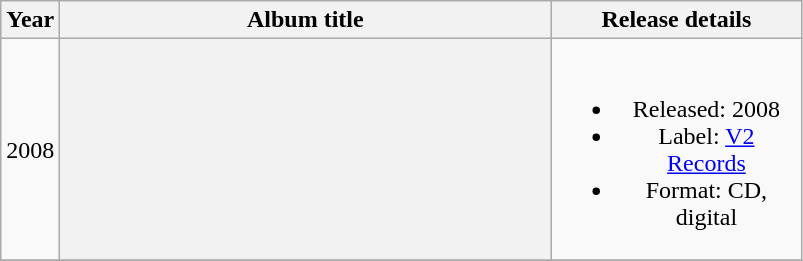<table class="wikitable plainrowheaders" style="text-align:center;">
<tr>
<th>Year</th>
<th scope="col" rowspan="1" style="width:20em;">Album title</th>
<th scope="col" rowspan="1" style="width:10em;">Release details</th>
</tr>
<tr>
<td>2008</td>
<th></th>
<td><br><ul><li>Released:  2008</li><li>Label: <a href='#'>V2 Records</a></li><li>Format: CD, digital</li></ul></td>
</tr>
<tr>
</tr>
</table>
